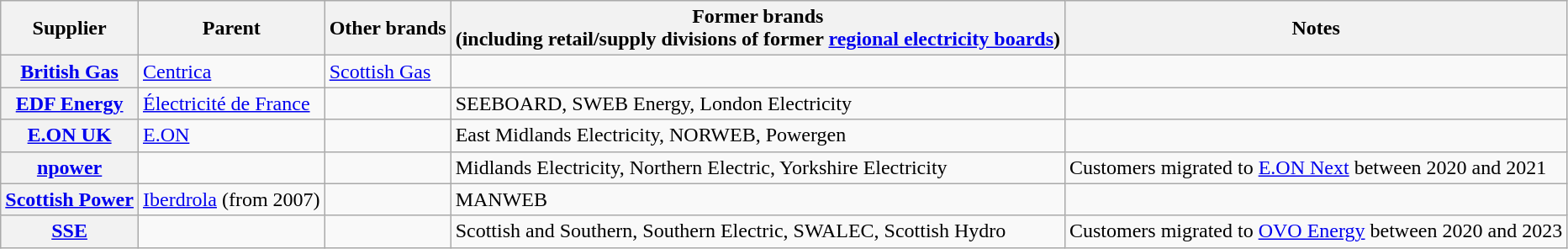<table class="wikitable">
<tr>
<th>Supplier</th>
<th>Parent</th>
<th>Other brands</th>
<th>Former brands<br>(including retail/supply divisions of former <a href='#'>regional electricity boards</a>)</th>
<th><strong>Notes</strong></th>
</tr>
<tr>
<th><a href='#'>British Gas</a></th>
<td><a href='#'>Centrica</a></td>
<td><a href='#'>Scottish Gas</a></td>
<td></td>
<td></td>
</tr>
<tr>
<th><a href='#'>EDF Energy</a></th>
<td><a href='#'>Électricité de France</a></td>
<td></td>
<td>SEEBOARD, SWEB Energy, London Electricity</td>
<td></td>
</tr>
<tr>
<th><a href='#'>E.ON UK</a></th>
<td><a href='#'>E.ON</a></td>
<td></td>
<td>East Midlands Electricity, NORWEB, Powergen</td>
<td></td>
</tr>
<tr>
<th><a href='#'>npower</a></th>
<td><br></td>
<td></td>
<td>Midlands Electricity, Northern Electric, Yorkshire Electricity</td>
<td>Customers migrated to <a href='#'>E.ON Next</a> between 2020 and 2021</td>
</tr>
<tr>
<th><a href='#'>Scottish Power</a></th>
<td><a href='#'>Iberdrola</a> (from 2007)</td>
<td></td>
<td>MANWEB</td>
<td></td>
</tr>
<tr>
<th><a href='#'>SSE</a></th>
<td></td>
<td></td>
<td>Scottish and Southern, Southern Electric, SWALEC, Scottish Hydro</td>
<td>Customers migrated to <a href='#'>OVO Energy</a> between 2020 and 2023</td>
</tr>
</table>
